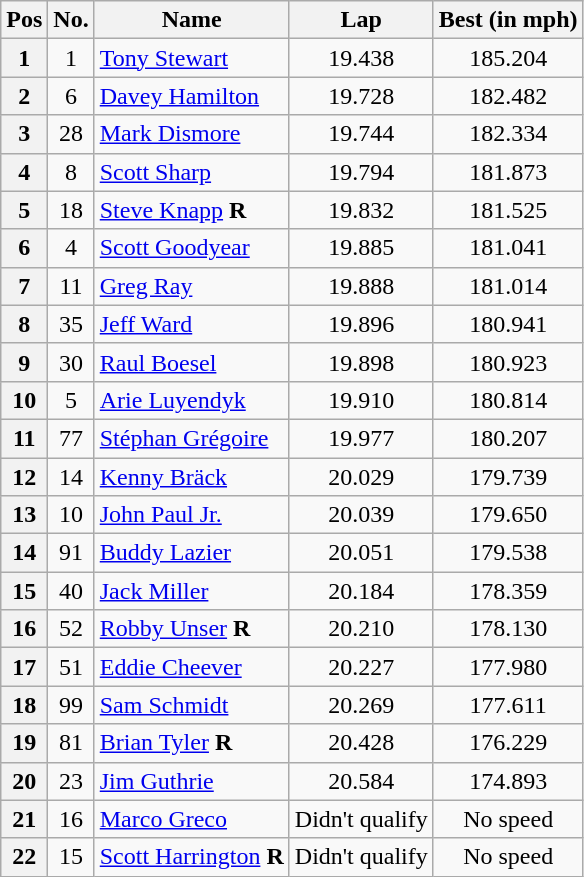<table class="wikitable sortable" "style=fontsize=95%">
<tr>
<th>Pos</th>
<th>No.</th>
<th>Name</th>
<th>Lap</th>
<th>Best (in mph)</th>
</tr>
<tr>
<th scope="row">1</th>
<td align=center>1</td>
<td> <a href='#'>Tony Stewart</a></td>
<td align="center">19.438</td>
<td align="center">185.204</td>
</tr>
<tr>
<th scope="row">2</th>
<td align=center>6</td>
<td> <a href='#'>Davey Hamilton</a></td>
<td align="center">19.728</td>
<td align="center">182.482</td>
</tr>
<tr>
<th scope="row">3</th>
<td align=center>28</td>
<td> <a href='#'>Mark Dismore</a></td>
<td align="center">19.744</td>
<td align="center">182.334</td>
</tr>
<tr>
<th scope="row">4</th>
<td align=center>8</td>
<td> <a href='#'>Scott Sharp</a></td>
<td align="center">19.794</td>
<td align="center">181.873</td>
</tr>
<tr>
<th scope="row">5</th>
<td align=center>18</td>
<td> <a href='#'>Steve Knapp</a> <strong><span>R</span></strong></td>
<td align="center">19.832</td>
<td align="center">181.525</td>
</tr>
<tr>
<th scope="row">6</th>
<td align=center>4</td>
<td> <a href='#'>Scott Goodyear</a></td>
<td align="center">19.885</td>
<td align="center">181.041</td>
</tr>
<tr>
<th scope="row">7</th>
<td align=center>11</td>
<td> <a href='#'>Greg Ray</a></td>
<td align="center">19.888</td>
<td align="center">181.014</td>
</tr>
<tr>
<th scope="row">8</th>
<td align=center>35</td>
<td> <a href='#'>Jeff Ward</a></td>
<td align="center">19.896</td>
<td align="center">180.941</td>
</tr>
<tr>
<th scope="row">9</th>
<td align=center>30</td>
<td> <a href='#'>Raul Boesel</a></td>
<td align="center">19.898</td>
<td align="center">180.923</td>
</tr>
<tr>
<th scope="row">10</th>
<td align=center>5</td>
<td> <a href='#'>Arie Luyendyk</a></td>
<td align="center">19.910</td>
<td align="center">180.814</td>
</tr>
<tr>
<th scope="row">11</th>
<td align=center>77</td>
<td> <a href='#'>Stéphan Grégoire</a></td>
<td align="center">19.977</td>
<td align="center">180.207</td>
</tr>
<tr>
<th scope="row">12</th>
<td align=center>14</td>
<td> <a href='#'>Kenny Bräck</a></td>
<td align="center">20.029</td>
<td align="center">179.739</td>
</tr>
<tr>
<th scope="row">13</th>
<td align=center>10</td>
<td> <a href='#'>John Paul Jr.</a></td>
<td align="center">20.039</td>
<td align="center">179.650</td>
</tr>
<tr>
<th scope="row">14</th>
<td align=center>91</td>
<td> <a href='#'>Buddy Lazier</a></td>
<td align="center">20.051</td>
<td align="center">179.538</td>
</tr>
<tr>
<th scope="row">15</th>
<td align=center>40</td>
<td> <a href='#'>Jack Miller</a></td>
<td align="center">20.184</td>
<td align="center">178.359</td>
</tr>
<tr>
<th scope="row">16</th>
<td align=center>52</td>
<td> <a href='#'>Robby Unser</a> <strong><span>R</span></strong></td>
<td align="center">20.210</td>
<td align="center">178.130</td>
</tr>
<tr>
<th scope="row">17</th>
<td align=center>51</td>
<td> <a href='#'>Eddie Cheever</a></td>
<td align="center">20.227</td>
<td align="center">177.980</td>
</tr>
<tr>
<th scope="row">18</th>
<td align=center>99</td>
<td> <a href='#'>Sam Schmidt</a></td>
<td align="center">20.269</td>
<td align="center">177.611</td>
</tr>
<tr>
<th scope="row">19</th>
<td align=center>81</td>
<td> <a href='#'>Brian Tyler</a> <strong><span>R</span></strong></td>
<td align="center">20.428</td>
<td align="center">176.229</td>
</tr>
<tr>
<th scope="row">20</th>
<td align=center>23</td>
<td> <a href='#'>Jim Guthrie</a></td>
<td align="center">20.584</td>
<td align="center">174.893</td>
</tr>
<tr>
<th scope="row">21</th>
<td align=center>16</td>
<td> <a href='#'>Marco Greco</a></td>
<td align="center">Didn't qualify</td>
<td align="center">No speed</td>
</tr>
<tr>
<th scope="row">22</th>
<td align=center>15</td>
<td> <a href='#'>Scott Harrington</a> <strong><span>R</span></strong></td>
<td align="center">Didn't qualify</td>
<td align="center">No speed</td>
</tr>
</table>
